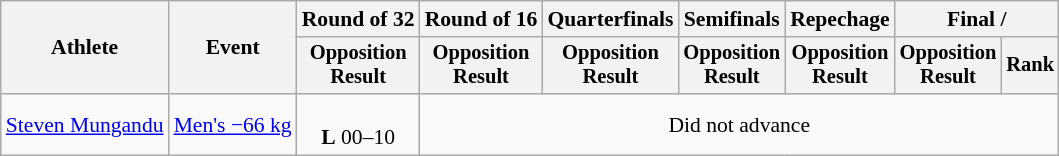<table class="wikitable" style="font-size:90%">
<tr>
<th rowspan="2">Athlete</th>
<th rowspan="2">Event</th>
<th>Round of 32</th>
<th>Round of 16</th>
<th>Quarterfinals</th>
<th>Semifinals</th>
<th>Repechage</th>
<th colspan=2>Final / </th>
</tr>
<tr style="font-size:95%">
<th>Opposition<br>Result</th>
<th>Opposition<br>Result</th>
<th>Opposition<br>Result</th>
<th>Opposition<br>Result</th>
<th>Opposition<br>Result</th>
<th>Opposition<br>Result</th>
<th>Rank</th>
</tr>
<tr align=center>
<td align=left><a href='#'>Steven Mungandu</a></td>
<td align=left><a href='#'>Men's −66 kg</a></td>
<td><br><strong>L</strong> 00–10</td>
<td colspan=6>Did not advance</td>
</tr>
</table>
